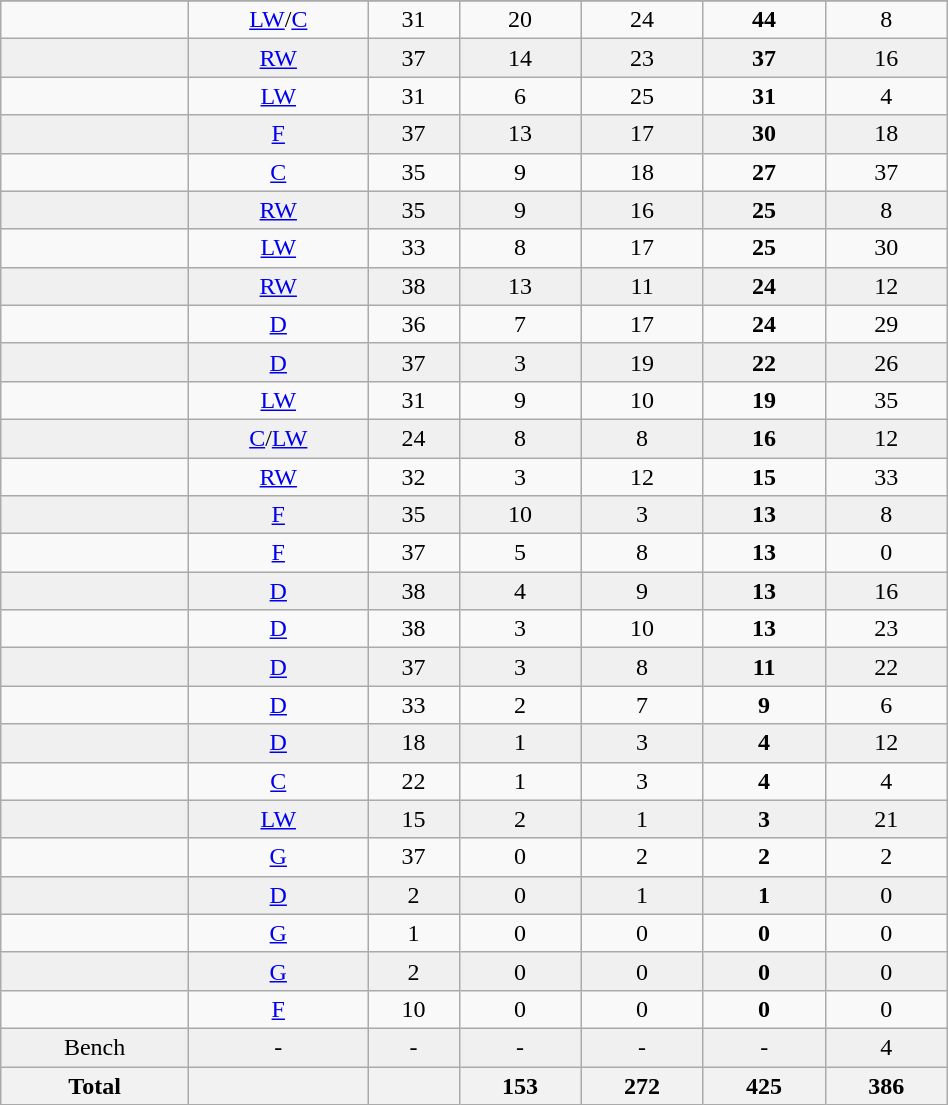<table class="wikitable sortable" width ="50%">
<tr align="center">
</tr>
<tr align="center" bgcolor="">
<td></td>
<td><a href='#'>LW</a>/<a href='#'>C</a></td>
<td>31</td>
<td>20</td>
<td>24</td>
<td><strong>44</strong></td>
<td>8</td>
</tr>
<tr align="center" bgcolor="f0f0f0">
<td></td>
<td><a href='#'>RW</a></td>
<td>37</td>
<td>14</td>
<td>23</td>
<td><strong>37</strong></td>
<td>16</td>
</tr>
<tr align="center" bgcolor="">
<td></td>
<td><a href='#'>LW</a></td>
<td>31</td>
<td>6</td>
<td>25</td>
<td><strong>31</strong></td>
<td>4</td>
</tr>
<tr align="center" bgcolor="f0f0f0">
<td></td>
<td><a href='#'>F</a></td>
<td>37</td>
<td>13</td>
<td>17</td>
<td><strong>30</strong></td>
<td>18</td>
</tr>
<tr align="center" bgcolor="">
<td></td>
<td><a href='#'>C</a></td>
<td>35</td>
<td>9</td>
<td>18</td>
<td><strong>27</strong></td>
<td>37</td>
</tr>
<tr align="center" bgcolor="f0f0f0">
<td></td>
<td><a href='#'>RW</a></td>
<td>35</td>
<td>9</td>
<td>16</td>
<td><strong>25</strong></td>
<td>8</td>
</tr>
<tr align="center" bgcolor="">
<td></td>
<td><a href='#'>LW</a></td>
<td>33</td>
<td>8</td>
<td>17</td>
<td><strong>25</strong></td>
<td>30</td>
</tr>
<tr align="center" bgcolor="f0f0f0">
<td></td>
<td><a href='#'>RW</a></td>
<td>38</td>
<td>13</td>
<td>11</td>
<td><strong>24</strong></td>
<td>12</td>
</tr>
<tr align="center" bgcolor="">
<td></td>
<td><a href='#'>D</a></td>
<td>36</td>
<td>7</td>
<td>17</td>
<td><strong>24</strong></td>
<td>29</td>
</tr>
<tr align="center" bgcolor="f0f0f0">
<td></td>
<td><a href='#'>D</a></td>
<td>37</td>
<td>3</td>
<td>19</td>
<td><strong>22</strong></td>
<td>26</td>
</tr>
<tr align="center" bgcolor="">
<td></td>
<td><a href='#'>LW</a></td>
<td>31</td>
<td>9</td>
<td>10</td>
<td><strong>19</strong></td>
<td>35</td>
</tr>
<tr align="center" bgcolor="f0f0f0">
<td></td>
<td><a href='#'>C</a>/<a href='#'>LW</a></td>
<td>24</td>
<td>8</td>
<td>8</td>
<td><strong>16</strong></td>
<td>12</td>
</tr>
<tr align="center" bgcolor="">
<td></td>
<td><a href='#'>RW</a></td>
<td>32</td>
<td>3</td>
<td>12</td>
<td><strong>15</strong></td>
<td>33</td>
</tr>
<tr align="center" bgcolor="f0f0f0">
<td></td>
<td><a href='#'>F</a></td>
<td>35</td>
<td>10</td>
<td>3</td>
<td><strong>13</strong></td>
<td>8</td>
</tr>
<tr align="center" bgcolor="">
<td></td>
<td><a href='#'>F</a></td>
<td>37</td>
<td>5</td>
<td>8</td>
<td><strong>13</strong></td>
<td>0</td>
</tr>
<tr align="center" bgcolor="f0f0f0">
<td></td>
<td><a href='#'>D</a></td>
<td>38</td>
<td>4</td>
<td>9</td>
<td><strong>13</strong></td>
<td>16</td>
</tr>
<tr align="center" bgcolor="">
<td></td>
<td><a href='#'>D</a></td>
<td>38</td>
<td>3</td>
<td>10</td>
<td><strong>13</strong></td>
<td>23</td>
</tr>
<tr align="center" bgcolor="f0f0f0">
<td></td>
<td><a href='#'>D</a></td>
<td>37</td>
<td>3</td>
<td>8</td>
<td><strong>11</strong></td>
<td>22</td>
</tr>
<tr align="center" bgcolor="">
<td></td>
<td><a href='#'>D</a></td>
<td>33</td>
<td>2</td>
<td>7</td>
<td><strong>9</strong></td>
<td>6</td>
</tr>
<tr align="center" bgcolor="f0f0f0">
<td></td>
<td><a href='#'>D</a></td>
<td>18</td>
<td>1</td>
<td>3</td>
<td><strong>4</strong></td>
<td>12</td>
</tr>
<tr align="center" bgcolor="">
<td></td>
<td><a href='#'>C</a></td>
<td>22</td>
<td>1</td>
<td>3</td>
<td><strong>4</strong></td>
<td>4</td>
</tr>
<tr align="center" bgcolor="f0f0f0">
<td></td>
<td><a href='#'>LW</a></td>
<td>15</td>
<td>2</td>
<td>1</td>
<td><strong>3</strong></td>
<td>21</td>
</tr>
<tr align="center" bgcolor="">
<td></td>
<td><a href='#'>G</a></td>
<td>37</td>
<td>0</td>
<td>2</td>
<td><strong>2</strong></td>
<td>2</td>
</tr>
<tr align="center" bgcolor="f0f0f0">
<td></td>
<td><a href='#'>D</a></td>
<td>2</td>
<td>0</td>
<td>1</td>
<td><strong>1</strong></td>
<td>0</td>
</tr>
<tr align="center" bgcolor="">
<td></td>
<td><a href='#'>G</a></td>
<td>1</td>
<td>0</td>
<td>0</td>
<td><strong>0</strong></td>
<td>0</td>
</tr>
<tr align="center" bgcolor="f0f0f0">
<td></td>
<td><a href='#'>G</a></td>
<td>2</td>
<td>0</td>
<td>0</td>
<td><strong>0</strong></td>
<td>0</td>
</tr>
<tr align="center" bgcolor="">
<td></td>
<td><a href='#'>F</a></td>
<td>10</td>
<td>0</td>
<td>0</td>
<td><strong>0</strong></td>
<td>0</td>
</tr>
<tr align="center" bgcolor="f0f0f0">
<td>Bench</td>
<td>-</td>
<td>-</td>
<td>-</td>
<td>-</td>
<td>-</td>
<td>4</td>
</tr>
<tr>
<th>Total</th>
<th></th>
<th></th>
<th>153</th>
<th>272</th>
<th>425</th>
<th>386</th>
</tr>
</table>
